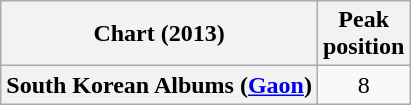<table class="wikitable plainrowheaders" style="text-align:center;">
<tr>
<th scope="col">Chart (2013)</th>
<th scope="col">Peak<br>position</th>
</tr>
<tr>
<th scope="row">South Korean Albums (<a href='#'>Gaon</a>)</th>
<td>8</td>
</tr>
</table>
